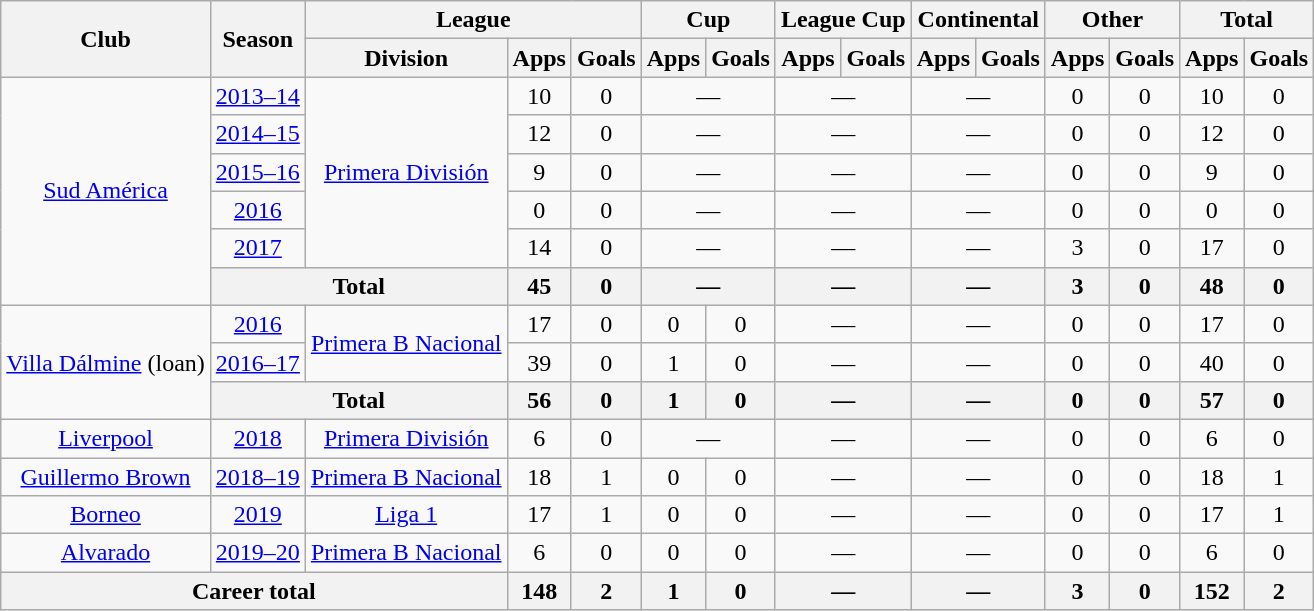<table class="wikitable" style="text-align:center">
<tr>
<th rowspan="2">Club</th>
<th rowspan="2">Season</th>
<th colspan="3">League</th>
<th colspan="2">Cup</th>
<th colspan="2">League Cup</th>
<th colspan="2">Continental</th>
<th colspan="2">Other</th>
<th colspan="2">Total</th>
</tr>
<tr>
<th>Division</th>
<th>Apps</th>
<th>Goals</th>
<th>Apps</th>
<th>Goals</th>
<th>Apps</th>
<th>Goals</th>
<th>Apps</th>
<th>Goals</th>
<th>Apps</th>
<th>Goals</th>
<th>Apps</th>
<th>Goals</th>
</tr>
<tr>
<td rowspan="6"><a href='#'>Sud América</a></td>
<td><a href='#'>2013–14</a></td>
<td rowspan="5"><a href='#'>Primera División</a></td>
<td>10</td>
<td>0</td>
<td colspan="2">—</td>
<td colspan="2">—</td>
<td colspan="2">—</td>
<td>0</td>
<td>0</td>
<td>10</td>
<td>0</td>
</tr>
<tr>
<td><a href='#'>2014–15</a></td>
<td>12</td>
<td>0</td>
<td colspan="2">—</td>
<td colspan="2">—</td>
<td colspan="2">—</td>
<td>0</td>
<td>0</td>
<td>12</td>
<td>0</td>
</tr>
<tr>
<td><a href='#'>2015–16</a></td>
<td>9</td>
<td>0</td>
<td colspan="2">—</td>
<td colspan="2">—</td>
<td colspan="2">—</td>
<td>0</td>
<td>0</td>
<td>9</td>
<td>0</td>
</tr>
<tr>
<td><a href='#'>2016</a></td>
<td>0</td>
<td>0</td>
<td colspan="2">—</td>
<td colspan="2">—</td>
<td colspan="2">—</td>
<td>0</td>
<td>0</td>
<td>0</td>
<td>0</td>
</tr>
<tr>
<td><a href='#'>2017</a></td>
<td>14</td>
<td>0</td>
<td colspan="2">—</td>
<td colspan="2">—</td>
<td colspan="2">—</td>
<td>3</td>
<td>0</td>
<td>17</td>
<td>0</td>
</tr>
<tr>
<th colspan="2">Total</th>
<th>45</th>
<th>0</th>
<th colspan="2">—</th>
<th colspan="2">—</th>
<th colspan="2">—</th>
<th>3</th>
<th>0</th>
<th>48</th>
<th>0</th>
</tr>
<tr>
<td rowspan="3"><a href='#'>Villa Dálmine</a> (loan)</td>
<td><a href='#'>2016</a></td>
<td rowspan="2"><a href='#'>Primera B Nacional</a></td>
<td>17</td>
<td>0</td>
<td>0</td>
<td>0</td>
<td colspan="2">—</td>
<td colspan="2">—</td>
<td>0</td>
<td>0</td>
<td>17</td>
<td>0</td>
</tr>
<tr>
<td><a href='#'>2016–17</a></td>
<td>39</td>
<td>0</td>
<td>1</td>
<td>0</td>
<td colspan="2">—</td>
<td colspan="2">—</td>
<td>0</td>
<td>0</td>
<td>40</td>
<td>0</td>
</tr>
<tr>
<th colspan="2">Total</th>
<th>56</th>
<th>0</th>
<th>1</th>
<th>0</th>
<th colspan="2">—</th>
<th colspan="2">—</th>
<th>0</th>
<th>0</th>
<th>57</th>
<th>0</th>
</tr>
<tr>
<td rowspan="1"><a href='#'>Liverpool</a></td>
<td><a href='#'>2018</a></td>
<td rowspan="1"><a href='#'>Primera División</a></td>
<td>6</td>
<td>0</td>
<td colspan="2">—</td>
<td colspan="2">—</td>
<td colspan="2">—</td>
<td>0</td>
<td>0</td>
<td>6</td>
<td>0</td>
</tr>
<tr>
<td rowspan="1"><a href='#'>Guillermo Brown</a></td>
<td><a href='#'>2018–19</a></td>
<td rowspan="1"><a href='#'>Primera B Nacional</a></td>
<td>18</td>
<td>1</td>
<td>0</td>
<td>0</td>
<td colspan="2">—</td>
<td colspan="2">—</td>
<td>0</td>
<td>0</td>
<td>18</td>
<td>1</td>
</tr>
<tr>
<td rowspan="1"><a href='#'>Borneo</a></td>
<td><a href='#'>2019</a></td>
<td rowspan="1"><a href='#'>Liga 1</a></td>
<td>17</td>
<td>1</td>
<td>0</td>
<td>0</td>
<td colspan="2">—</td>
<td colspan="2">—</td>
<td>0</td>
<td>0</td>
<td>17</td>
<td>1</td>
</tr>
<tr>
<td rowspan="1"><a href='#'>Alvarado</a></td>
<td><a href='#'>2019–20</a></td>
<td rowspan="1"><a href='#'>Primera B Nacional</a></td>
<td>6</td>
<td>0</td>
<td>0</td>
<td>0</td>
<td colspan="2">—</td>
<td colspan="2">—</td>
<td>0</td>
<td>0</td>
<td>6</td>
<td>0</td>
</tr>
<tr>
<th colspan="3">Career total</th>
<th>148</th>
<th>2</th>
<th>1</th>
<th>0</th>
<th colspan="2">—</th>
<th colspan="2">—</th>
<th>3</th>
<th>0</th>
<th>152</th>
<th>2</th>
</tr>
</table>
